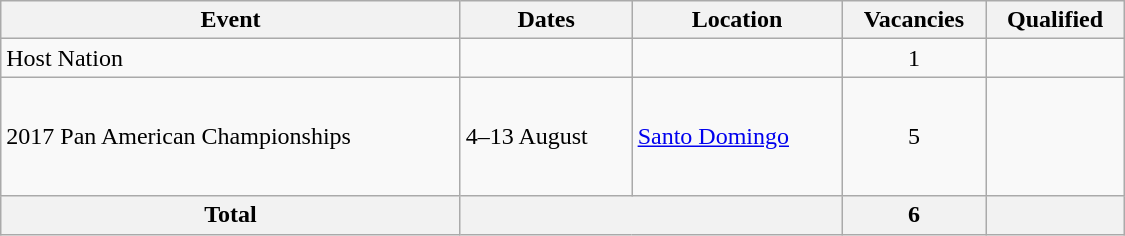<table class="wikitable" width=750>
<tr>
<th>Event</th>
<th>Dates</th>
<th>Location</th>
<th>Vacancies</th>
<th>Qualified</th>
</tr>
<tr>
<td>Host Nation</td>
<td></td>
<td></td>
<td align=center>1</td>
<td></td>
</tr>
<tr>
<td>2017 Pan American Championships</td>
<td>4–13 August</td>
<td> <a href='#'>Santo Domingo</a></td>
<td align=center>5</td>
<td><br><br><br><br></td>
</tr>
<tr>
<th>Total</th>
<th colspan="2"></th>
<th>6</th>
<th></th>
</tr>
</table>
